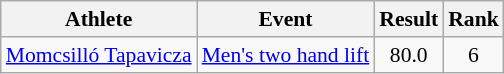<table class=wikitable style="font-size:90%; text-align:center">
<tr>
<th>Athlete</th>
<th>Event</th>
<th>Result</th>
<th>Rank</th>
</tr>
<tr>
<td align=left><a href='#'>Momcsilló Tapavicza</a></td>
<td align=left><a href='#'>Men's two hand lift</a></td>
<td>80.0</td>
<td>6</td>
</tr>
</table>
